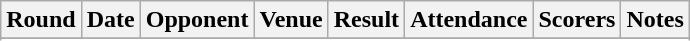<table Class="wikitable">
<tr>
<th>Round</th>
<th>Date</th>
<th>Opponent</th>
<th>Venue</th>
<th>Result</th>
<th>Attendance</th>
<th>Scorers</th>
<th>Notes</th>
</tr>
<tr>
</tr>
<tr style="background: #ddffdd;">
</tr>
<tr>
</tr>
<tr style="background: #ddffdd;">
</tr>
<tr>
</tr>
<tr style="background: #ffdddd;">
</tr>
<tr>
</tr>
</table>
